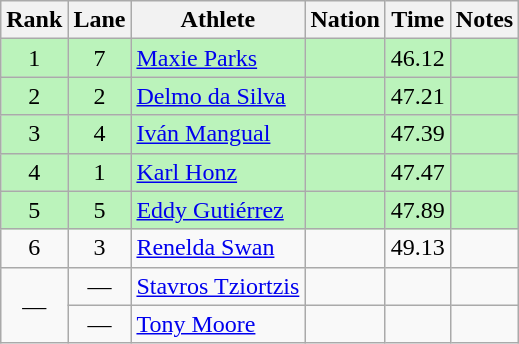<table class="wikitable sortable" style="text-align:center">
<tr>
<th>Rank</th>
<th>Lane</th>
<th>Athlete</th>
<th>Nation</th>
<th>Time</th>
<th>Notes</th>
</tr>
<tr style="background:#bbf3bb;">
<td>1</td>
<td>7</td>
<td align=left><a href='#'>Maxie Parks</a></td>
<td align=left></td>
<td>46.12</td>
<td></td>
</tr>
<tr style="background:#bbf3bb;">
<td>2</td>
<td>2</td>
<td align=left><a href='#'>Delmo da Silva</a></td>
<td align=left></td>
<td>47.21</td>
<td></td>
</tr>
<tr style="background:#bbf3bb;">
<td>3</td>
<td>4</td>
<td align=left><a href='#'>Iván Mangual</a></td>
<td align=left></td>
<td>47.39</td>
<td></td>
</tr>
<tr style="background:#bbf3bb;">
<td>4</td>
<td>1</td>
<td align=left><a href='#'>Karl Honz</a></td>
<td align=left></td>
<td>47.47</td>
<td></td>
</tr>
<tr style="background:#bbf3bb;">
<td>5</td>
<td>5</td>
<td align=left><a href='#'>Eddy Gutiérrez</a></td>
<td align=left></td>
<td>47.89</td>
<td></td>
</tr>
<tr>
<td>6</td>
<td>3</td>
<td align=left><a href='#'>Renelda Swan</a></td>
<td align=left></td>
<td>49.13</td>
<td></td>
</tr>
<tr>
<td rowspan=2 data-sort-value=7>—</td>
<td>—</td>
<td align=left><a href='#'>Stavros Tziortzis</a></td>
<td align=left></td>
<td></td>
<td></td>
</tr>
<tr>
<td>—</td>
<td align=left><a href='#'>Tony Moore</a></td>
<td align=left></td>
<td></td>
<td></td>
</tr>
</table>
